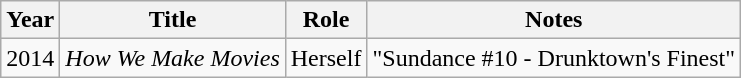<table class="wikitable sortable">
<tr>
<th>Year</th>
<th>Title</th>
<th>Role</th>
<th class="unsortable">Notes</th>
</tr>
<tr>
<td>2014</td>
<td><em>How We Make Movies</em></td>
<td>Herself</td>
<td>"Sundance #10 - Drunktown's Finest"</td>
</tr>
</table>
